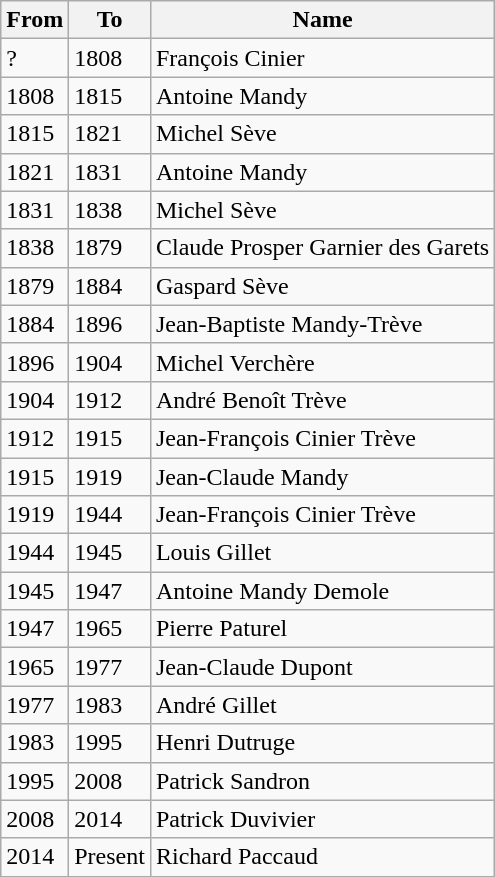<table class="wikitable">
<tr>
<th>From</th>
<th>To</th>
<th>Name</th>
</tr>
<tr>
<td>?</td>
<td>1808</td>
<td>François Cinier</td>
</tr>
<tr>
<td>1808</td>
<td>1815</td>
<td>Antoine Mandy</td>
</tr>
<tr>
<td>1815</td>
<td>1821</td>
<td>Michel Sève</td>
</tr>
<tr>
<td>1821</td>
<td>1831</td>
<td>Antoine Mandy</td>
</tr>
<tr>
<td>1831</td>
<td>1838</td>
<td>Michel Sève</td>
</tr>
<tr>
<td>1838</td>
<td>1879</td>
<td>Claude Prosper Garnier des Garets</td>
</tr>
<tr>
<td>1879</td>
<td>1884</td>
<td>Gaspard Sève</td>
</tr>
<tr>
<td>1884</td>
<td>1896</td>
<td>Jean-Baptiste Mandy-Trève</td>
</tr>
<tr>
<td>1896</td>
<td>1904</td>
<td>Michel Verchère</td>
</tr>
<tr>
<td>1904</td>
<td>1912</td>
<td>André Benoît Trève</td>
</tr>
<tr>
<td>1912</td>
<td>1915</td>
<td>Jean-François Cinier Trève</td>
</tr>
<tr>
<td>1915</td>
<td>1919</td>
<td>Jean-Claude Mandy</td>
</tr>
<tr>
<td>1919</td>
<td>1944</td>
<td>Jean-François Cinier Trève</td>
</tr>
<tr>
<td>1944</td>
<td>1945</td>
<td>Louis Gillet</td>
</tr>
<tr>
<td>1945</td>
<td>1947</td>
<td>Antoine Mandy Demole</td>
</tr>
<tr>
<td>1947</td>
<td>1965</td>
<td>Pierre Paturel</td>
</tr>
<tr>
<td>1965</td>
<td>1977</td>
<td>Jean-Claude Dupont</td>
</tr>
<tr>
<td>1977</td>
<td>1983</td>
<td>André Gillet</td>
</tr>
<tr>
<td>1983</td>
<td>1995</td>
<td>Henri Dutruge</td>
</tr>
<tr>
<td>1995</td>
<td>2008</td>
<td>Patrick Sandron</td>
</tr>
<tr>
<td>2008</td>
<td>2014</td>
<td>Patrick Duvivier</td>
</tr>
<tr>
<td>2014</td>
<td>Present</td>
<td>Richard Paccaud</td>
</tr>
</table>
